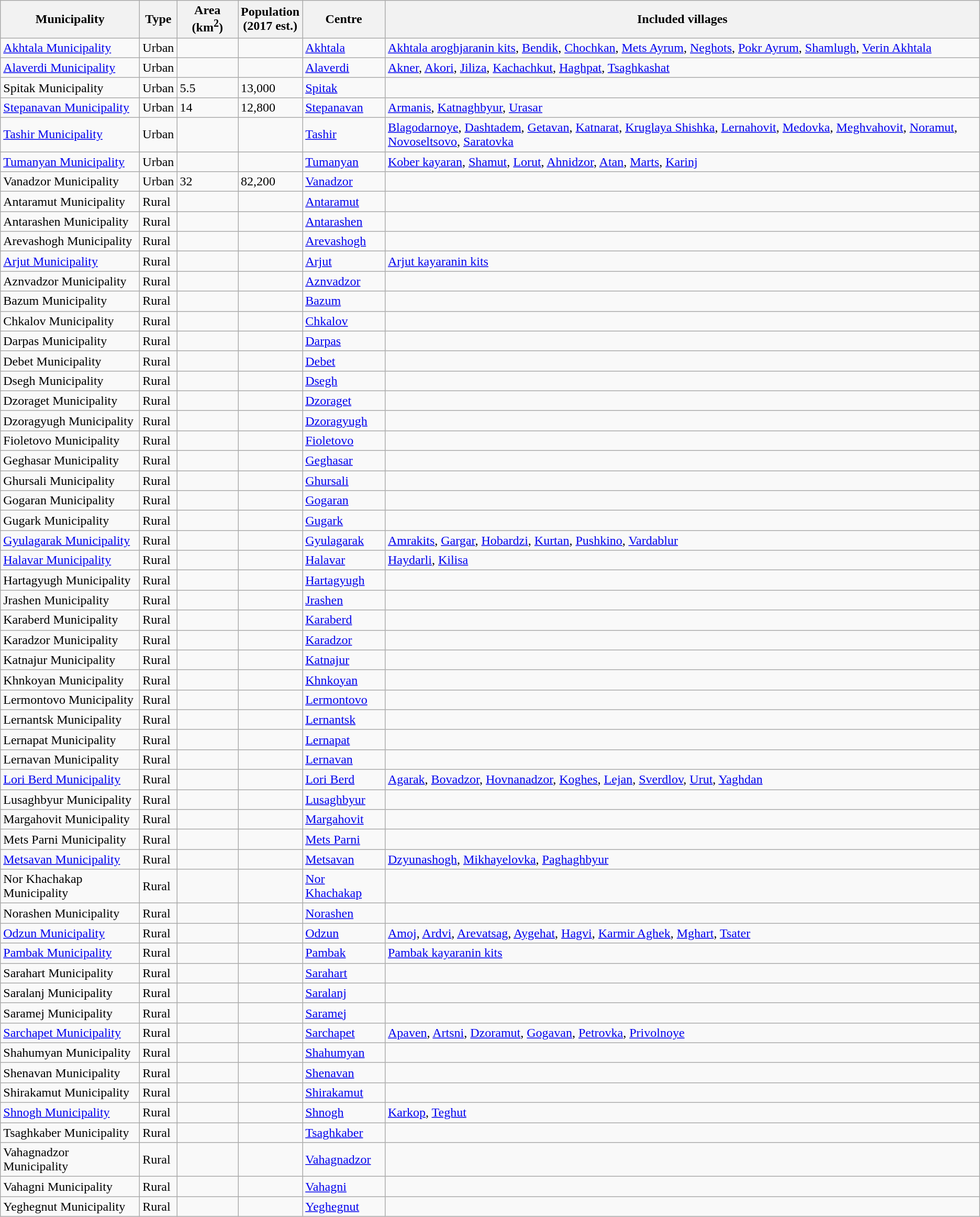<table class="wikitable sortable">
<tr>
<th>Municipality</th>
<th>Type</th>
<th>Area (km<sup>2</sup>)</th>
<th>Population<br>(2017 est.)</th>
<th>Centre</th>
<th>Included villages</th>
</tr>
<tr>
<td><a href='#'>Akhtala Municipality</a></td>
<td>Urban</td>
<td></td>
<td></td>
<td><a href='#'>Akhtala</a></td>
<td><a href='#'>Akhtala aroghjaranin kits</a>, <a href='#'>Bendik</a>, <a href='#'>Chochkan</a>, <a href='#'>Mets Ayrum</a>, <a href='#'>Neghots</a>, <a href='#'>Pokr Ayrum</a>, <a href='#'>Shamlugh</a>, <a href='#'>Verin Akhtala</a></td>
</tr>
<tr>
<td><a href='#'>Alaverdi Municipality</a></td>
<td>Urban</td>
<td></td>
<td></td>
<td><a href='#'>Alaverdi</a></td>
<td><a href='#'>Akner</a>, <a href='#'>Akori</a>, <a href='#'>Jiliza</a>, <a href='#'>Kachachkut</a>, <a href='#'>Haghpat</a>, <a href='#'>Tsaghkashat</a></td>
</tr>
<tr>
<td>Spitak Municipality</td>
<td>Urban</td>
<td>5.5</td>
<td>13,000</td>
<td><a href='#'>Spitak</a></td>
<td></td>
</tr>
<tr>
<td><a href='#'>Stepanavan Municipality</a></td>
<td>Urban</td>
<td>14</td>
<td>12,800</td>
<td><a href='#'>Stepanavan</a></td>
<td><a href='#'>Armanis</a>, <a href='#'>Katnaghbyur</a>, <a href='#'>Urasar</a></td>
</tr>
<tr>
<td><a href='#'>Tashir Municipality</a></td>
<td>Urban</td>
<td></td>
<td></td>
<td><a href='#'>Tashir</a></td>
<td><a href='#'>Blagodarnoye</a>, <a href='#'>Dashtadem</a>, <a href='#'>Getavan</a>, <a href='#'>Katnarat</a>, <a href='#'>Kruglaya Shishka</a>, <a href='#'>Lernahovit</a>, <a href='#'>Medovka</a>, <a href='#'>Meghvahovit</a>, <a href='#'>Noramut</a>, <a href='#'>Novoseltsovo</a>, <a href='#'>Saratovka</a></td>
</tr>
<tr>
<td><a href='#'>Tumanyan Municipality</a></td>
<td>Urban</td>
<td></td>
<td></td>
<td><a href='#'>Tumanyan</a></td>
<td><a href='#'>Kober kayaran</a>, <a href='#'>Shamut</a>, <a href='#'>Lorut</a>, <a href='#'>Ahnidzor</a>, <a href='#'>Atan</a>, <a href='#'>Marts</a>, <a href='#'>Karinj</a></td>
</tr>
<tr>
<td>Vanadzor Municipality</td>
<td>Urban</td>
<td>32</td>
<td>82,200</td>
<td><a href='#'>Vanadzor</a></td>
<td></td>
</tr>
<tr>
<td>Antaramut Municipality</td>
<td>Rural</td>
<td></td>
<td></td>
<td><a href='#'>Antaramut</a></td>
<td></td>
</tr>
<tr>
<td>Antarashen Municipality</td>
<td>Rural</td>
<td></td>
<td></td>
<td><a href='#'>Antarashen</a></td>
<td></td>
</tr>
<tr>
<td>Arevashogh Municipality</td>
<td>Rural</td>
<td></td>
<td></td>
<td><a href='#'>Arevashogh</a></td>
<td></td>
</tr>
<tr>
<td><a href='#'>Arjut Municipality</a></td>
<td>Rural</td>
<td></td>
<td></td>
<td><a href='#'>Arjut</a></td>
<td><a href='#'>Arjut kayaranin kits</a></td>
</tr>
<tr>
<td>Aznvadzor Municipality</td>
<td>Rural</td>
<td></td>
<td></td>
<td><a href='#'>Aznvadzor</a></td>
<td></td>
</tr>
<tr>
<td>Bazum Municipality</td>
<td>Rural</td>
<td></td>
<td></td>
<td><a href='#'>Bazum</a></td>
<td></td>
</tr>
<tr>
<td>Chkalov Municipality</td>
<td>Rural</td>
<td></td>
<td></td>
<td><a href='#'>Chkalov</a></td>
<td></td>
</tr>
<tr>
<td>Darpas Municipality</td>
<td>Rural</td>
<td></td>
<td></td>
<td><a href='#'>Darpas</a></td>
<td></td>
</tr>
<tr>
<td>Debet Municipality</td>
<td>Rural</td>
<td></td>
<td></td>
<td><a href='#'>Debet</a></td>
<td></td>
</tr>
<tr>
<td>Dsegh Municipality</td>
<td>Rural</td>
<td></td>
<td></td>
<td><a href='#'>Dsegh</a></td>
<td></td>
</tr>
<tr>
<td>Dzoraget Municipality</td>
<td>Rural</td>
<td></td>
<td></td>
<td><a href='#'>Dzoraget</a></td>
</tr>
<tr>
<td>Dzoragyugh Municipality</td>
<td>Rural</td>
<td></td>
<td></td>
<td><a href='#'>Dzoragyugh</a></td>
<td></td>
</tr>
<tr>
<td>Fioletovo Municipality</td>
<td>Rural</td>
<td></td>
<td></td>
<td><a href='#'>Fioletovo</a></td>
<td></td>
</tr>
<tr>
<td>Geghasar Municipality</td>
<td>Rural</td>
<td></td>
<td></td>
<td><a href='#'>Geghasar</a></td>
<td></td>
</tr>
<tr>
<td>Ghursali Municipality</td>
<td>Rural</td>
<td></td>
<td></td>
<td><a href='#'>Ghursali</a></td>
<td></td>
</tr>
<tr>
<td>Gogaran Municipality</td>
<td>Rural</td>
<td></td>
<td></td>
<td><a href='#'>Gogaran</a></td>
<td></td>
</tr>
<tr>
<td>Gugark Municipality</td>
<td>Rural</td>
<td></td>
<td></td>
<td><a href='#'>Gugark</a></td>
<td></td>
</tr>
<tr>
<td><a href='#'>Gyulagarak Municipality</a></td>
<td>Rural</td>
<td></td>
<td></td>
<td><a href='#'>Gyulagarak</a></td>
<td><a href='#'>Amrakits</a>, <a href='#'>Gargar</a>, <a href='#'>Hobardzi</a>, <a href='#'>Kurtan</a>, <a href='#'>Pushkino</a>, <a href='#'>Vardablur</a></td>
</tr>
<tr>
<td><a href='#'>Halavar Municipality</a></td>
<td>Rural</td>
<td></td>
<td></td>
<td><a href='#'>Halavar</a></td>
<td><a href='#'>Haydarli</a>, <a href='#'>Kilisa</a></td>
</tr>
<tr>
<td>Hartagyugh Municipality</td>
<td>Rural</td>
<td></td>
<td></td>
<td><a href='#'>Hartagyugh</a></td>
<td></td>
</tr>
<tr>
<td>Jrashen Municipality</td>
<td>Rural</td>
<td></td>
<td></td>
<td><a href='#'>Jrashen</a></td>
<td></td>
</tr>
<tr>
<td>Karaberd Municipality</td>
<td>Rural</td>
<td></td>
<td></td>
<td><a href='#'>Karaberd</a></td>
<td></td>
</tr>
<tr>
<td>Karadzor Municipality</td>
<td>Rural</td>
<td></td>
<td></td>
<td><a href='#'>Karadzor</a></td>
<td></td>
</tr>
<tr>
<td>Katnajur Municipality</td>
<td>Rural</td>
<td></td>
<td></td>
<td><a href='#'>Katnajur</a></td>
<td></td>
</tr>
<tr>
<td>Khnkoyan Municipality</td>
<td>Rural</td>
<td></td>
<td></td>
<td><a href='#'>Khnkoyan</a></td>
<td></td>
</tr>
<tr>
<td>Lermontovo Municipality</td>
<td>Rural</td>
<td></td>
<td></td>
<td><a href='#'>Lermontovo</a></td>
<td></td>
</tr>
<tr>
<td>Lernantsk Municipality</td>
<td>Rural</td>
<td></td>
<td></td>
<td><a href='#'>Lernantsk</a></td>
<td></td>
</tr>
<tr>
<td>Lernapat Municipality</td>
<td>Rural</td>
<td></td>
<td></td>
<td><a href='#'>Lernapat</a></td>
<td></td>
</tr>
<tr>
<td>Lernavan Municipality</td>
<td>Rural</td>
<td></td>
<td></td>
<td><a href='#'>Lernavan</a></td>
<td></td>
</tr>
<tr>
<td><a href='#'>Lori Berd Municipality</a></td>
<td>Rural</td>
<td></td>
<td></td>
<td><a href='#'>Lori Berd</a></td>
<td><a href='#'>Agarak</a>, <a href='#'>Bovadzor</a>, <a href='#'>Hovnanadzor</a>, <a href='#'>Koghes</a>, <a href='#'>Lejan</a>, <a href='#'>Sverdlov</a>, <a href='#'>Urut</a>, <a href='#'>Yaghdan</a></td>
</tr>
<tr>
<td>Lusaghbyur Municipality</td>
<td>Rural</td>
<td></td>
<td></td>
<td><a href='#'>Lusaghbyur</a></td>
<td></td>
</tr>
<tr>
<td>Margahovit Municipality</td>
<td>Rural</td>
<td></td>
<td></td>
<td><a href='#'>Margahovit</a></td>
<td></td>
</tr>
<tr>
<td>Mets Parni Municipality</td>
<td>Rural</td>
<td></td>
<td></td>
<td><a href='#'>Mets Parni</a></td>
<td></td>
</tr>
<tr>
<td><a href='#'>Metsavan Municipality</a></td>
<td>Rural</td>
<td></td>
<td></td>
<td><a href='#'>Metsavan</a></td>
<td><a href='#'>Dzyunashogh</a>, <a href='#'>Mikhayelovka</a>, <a href='#'>Paghaghbyur</a></td>
</tr>
<tr>
<td>Nor Khachakap Municipality</td>
<td>Rural</td>
<td></td>
<td></td>
<td><a href='#'>Nor Khachakap</a></td>
<td></td>
</tr>
<tr>
<td>Norashen Municipality</td>
<td>Rural</td>
<td></td>
<td></td>
<td><a href='#'>Norashen</a></td>
<td></td>
</tr>
<tr>
<td><a href='#'>Odzun Municipality</a></td>
<td>Rural</td>
<td></td>
<td></td>
<td><a href='#'>Odzun</a></td>
<td><a href='#'>Amoj</a>, <a href='#'>Ardvi</a>, <a href='#'>Arevatsag</a>, <a href='#'>Aygehat</a>, <a href='#'>Hagvi</a>, <a href='#'>Karmir Aghek</a>, <a href='#'>Mghart</a>, <a href='#'>Tsater</a></td>
</tr>
<tr>
<td><a href='#'>Pambak Municipality</a></td>
<td>Rural</td>
<td></td>
<td></td>
<td><a href='#'>Pambak</a></td>
<td><a href='#'>Pambak kayaranin kits</a></td>
</tr>
<tr>
<td>Sarahart Municipality</td>
<td>Rural</td>
<td></td>
<td></td>
<td><a href='#'>Sarahart</a></td>
<td></td>
</tr>
<tr>
<td>Saralanj Municipality</td>
<td>Rural</td>
<td></td>
<td></td>
<td><a href='#'>Saralanj</a></td>
<td></td>
</tr>
<tr>
<td>Saramej Municipality</td>
<td>Rural</td>
<td></td>
<td></td>
<td><a href='#'>Saramej</a></td>
<td></td>
</tr>
<tr>
<td><a href='#'>Sarchapet Municipality</a></td>
<td>Rural</td>
<td></td>
<td></td>
<td><a href='#'>Sarchapet</a></td>
<td><a href='#'>Apaven</a>, <a href='#'>Artsni</a>, <a href='#'>Dzoramut</a>, <a href='#'>Gogavan</a>, <a href='#'>Petrovka</a>, <a href='#'>Privolnoye</a></td>
</tr>
<tr>
<td>Shahumyan Municipality</td>
<td>Rural</td>
<td></td>
<td></td>
<td><a href='#'>Shahumyan</a></td>
<td></td>
</tr>
<tr>
<td>Shenavan Municipality</td>
<td>Rural</td>
<td></td>
<td></td>
<td><a href='#'>Shenavan</a></td>
<td></td>
</tr>
<tr>
<td>Shirakamut Municipality</td>
<td>Rural</td>
<td></td>
<td></td>
<td><a href='#'>Shirakamut</a></td>
<td></td>
</tr>
<tr>
<td><a href='#'>Shnogh Municipality</a></td>
<td>Rural</td>
<td></td>
<td></td>
<td><a href='#'>Shnogh</a></td>
<td><a href='#'>Karkop</a>, <a href='#'>Teghut</a></td>
</tr>
<tr>
<td>Tsaghkaber Municipality</td>
<td>Rural</td>
<td></td>
<td></td>
<td><a href='#'>Tsaghkaber</a></td>
<td></td>
</tr>
<tr>
<td>Vahagnadzor Municipality</td>
<td>Rural</td>
<td></td>
<td></td>
<td><a href='#'>Vahagnadzor</a></td>
<td></td>
</tr>
<tr>
<td>Vahagni Municipality</td>
<td>Rural</td>
<td></td>
<td></td>
<td><a href='#'>Vahagni</a></td>
<td></td>
</tr>
<tr>
<td>Yeghegnut Municipality</td>
<td>Rural</td>
<td></td>
<td></td>
<td><a href='#'>Yeghegnut</a></td>
<td></td>
</tr>
</table>
